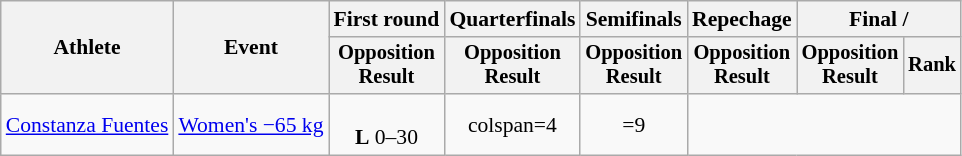<table class="wikitable" style="font-size:90%;">
<tr>
<th rowspan=2>Athlete</th>
<th rowspan=2>Event</th>
<th>First round</th>
<th>Quarterfinals</th>
<th>Semifinals</th>
<th>Repechage</th>
<th colspan=2>Final / </th>
</tr>
<tr style="font-size:95%">
<th>Opposition<br>Result</th>
<th>Opposition<br>Result</th>
<th>Opposition<br>Result</th>
<th>Opposition<br>Result</th>
<th>Opposition<br>Result</th>
<th>Rank</th>
</tr>
<tr align=center>
<td align=left><a href='#'>Constanza Fuentes</a></td>
<td align=left><a href='#'>Women's −65 kg</a></td>
<td><br><strong>L</strong> 0–30</td>
<td>colspan=4 </td>
<td>=9</td>
</tr>
</table>
